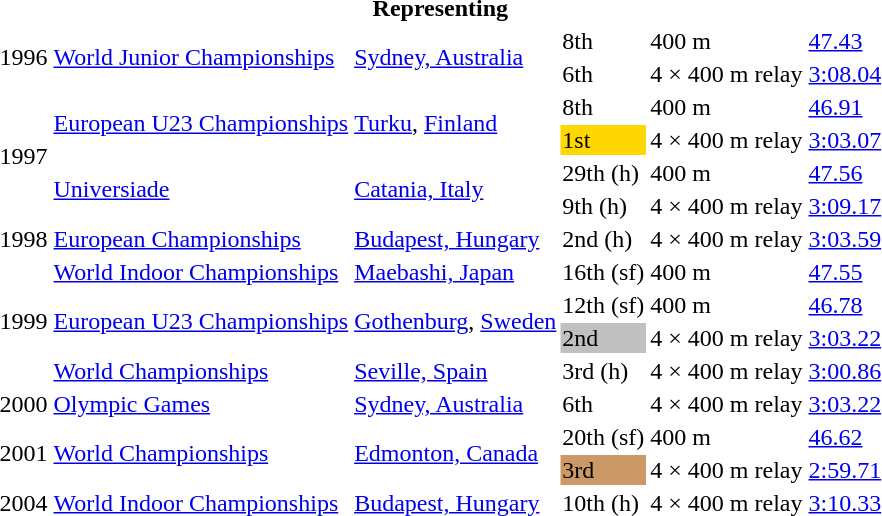<table>
<tr>
<th colspan="6">Representing </th>
</tr>
<tr>
<td rowspan=2>1996</td>
<td rowspan=2><a href='#'>World Junior Championships</a></td>
<td rowspan=2><a href='#'>Sydney, Australia</a></td>
<td>8th</td>
<td>400 m</td>
<td><a href='#'>47.43</a></td>
</tr>
<tr>
<td>6th</td>
<td>4 × 400 m relay</td>
<td><a href='#'>3:08.04</a></td>
</tr>
<tr>
<td rowspan=4>1997</td>
<td rowspan=2><a href='#'>European U23 Championships</a></td>
<td rowspan=2><a href='#'>Turku</a>, <a href='#'>Finland</a></td>
<td>8th</td>
<td>400 m</td>
<td><a href='#'>46.91</a></td>
</tr>
<tr>
<td bgcolor=gold>1st</td>
<td>4 × 400 m relay</td>
<td><a href='#'>3:03.07</a></td>
</tr>
<tr>
<td rowspan=2><a href='#'>Universiade</a></td>
<td rowspan=2><a href='#'>Catania, Italy</a></td>
<td>29th (h)</td>
<td>400 m</td>
<td><a href='#'>47.56</a></td>
</tr>
<tr>
<td>9th (h)</td>
<td>4 × 400 m relay</td>
<td><a href='#'>3:09.17</a></td>
</tr>
<tr>
<td>1998</td>
<td><a href='#'>European Championships</a></td>
<td><a href='#'>Budapest, Hungary</a></td>
<td>2nd (h)</td>
<td>4 × 400 m relay</td>
<td><a href='#'>3:03.59</a></td>
</tr>
<tr>
<td rowspan=4>1999</td>
<td><a href='#'>World Indoor Championships</a></td>
<td><a href='#'>Maebashi, Japan</a></td>
<td>16th (sf)</td>
<td>400 m</td>
<td><a href='#'>47.55</a></td>
</tr>
<tr>
<td rowspan=2><a href='#'>European U23 Championships</a></td>
<td rowspan=2><a href='#'>Gothenburg</a>, <a href='#'>Sweden</a></td>
<td>12th (sf)</td>
<td>400 m</td>
<td><a href='#'>46.78</a></td>
</tr>
<tr>
<td bgcolor=silver>2nd</td>
<td>4 × 400 m relay</td>
<td><a href='#'>3:03.22</a></td>
</tr>
<tr>
<td><a href='#'>World Championships</a></td>
<td><a href='#'>Seville, Spain</a></td>
<td>3rd (h)</td>
<td>4 × 400 m relay</td>
<td><a href='#'>3:00.86</a></td>
</tr>
<tr>
<td>2000</td>
<td><a href='#'>Olympic Games</a></td>
<td><a href='#'>Sydney, Australia</a></td>
<td>6th</td>
<td>4 × 400 m relay</td>
<td><a href='#'>3:03.22</a></td>
</tr>
<tr>
<td rowspan=2>2001</td>
<td rowspan=2><a href='#'>World Championships</a></td>
<td rowspan=2><a href='#'>Edmonton, Canada</a></td>
<td>20th (sf)</td>
<td>400 m</td>
<td><a href='#'>46.62</a></td>
</tr>
<tr>
<td bgcolor=cc9966>3rd</td>
<td>4 × 400 m relay</td>
<td><a href='#'>2:59.71</a></td>
</tr>
<tr>
<td>2004</td>
<td><a href='#'>World Indoor Championships</a></td>
<td><a href='#'>Budapest, Hungary</a></td>
<td>10th (h)</td>
<td>4 × 400 m relay</td>
<td><a href='#'>3:10.33</a></td>
</tr>
</table>
